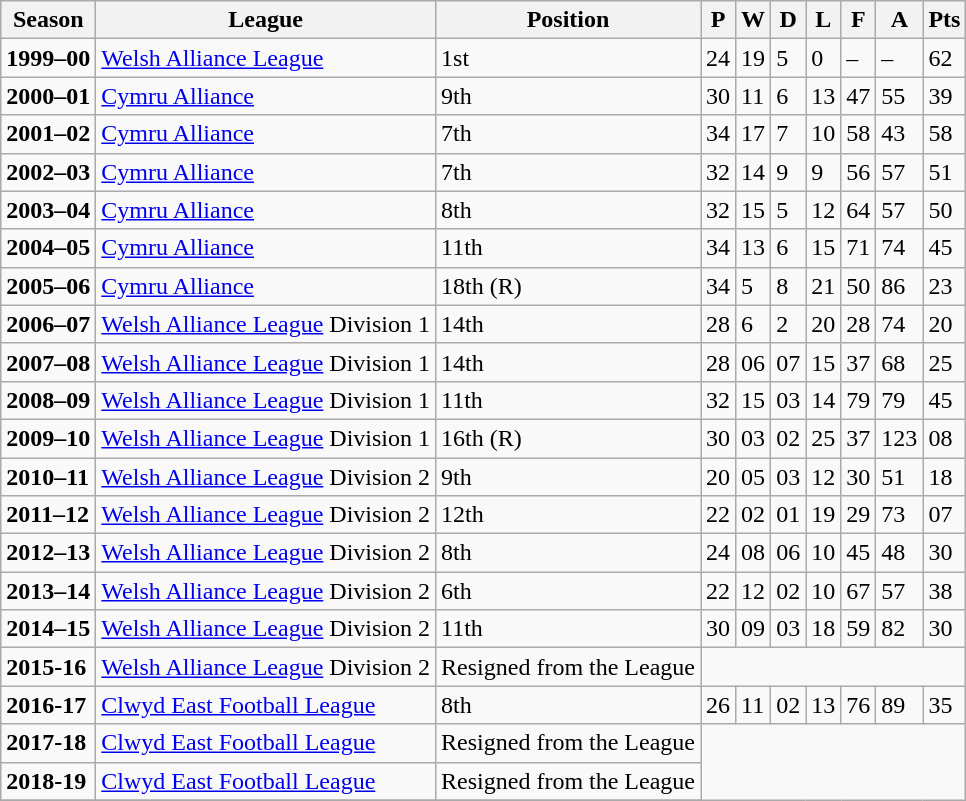<table class="wikitable">
<tr>
<th>Season</th>
<th>League</th>
<th>Position</th>
<th>P</th>
<th>W</th>
<th>D</th>
<th>L</th>
<th>F</th>
<th>A</th>
<th>Pts</th>
</tr>
<tr>
<td><strong>1999–00</strong></td>
<td><a href='#'>Welsh Alliance League</a></td>
<td>1st</td>
<td>24</td>
<td>19</td>
<td>5</td>
<td>0</td>
<td>–</td>
<td>–</td>
<td>62</td>
</tr>
<tr>
<td><strong>2000–01</strong></td>
<td><a href='#'>Cymru Alliance</a></td>
<td>9th</td>
<td>30</td>
<td>11</td>
<td>6</td>
<td>13</td>
<td>47</td>
<td>55</td>
<td>39</td>
</tr>
<tr>
<td><strong>2001–02</strong></td>
<td><a href='#'>Cymru Alliance</a></td>
<td>7th</td>
<td>34</td>
<td>17</td>
<td>7</td>
<td>10</td>
<td>58</td>
<td>43</td>
<td>58</td>
</tr>
<tr>
<td><strong>2002–03</strong></td>
<td><a href='#'>Cymru Alliance</a></td>
<td>7th</td>
<td>32</td>
<td>14</td>
<td>9</td>
<td>9</td>
<td>56</td>
<td>57</td>
<td>51</td>
</tr>
<tr>
<td><strong>2003–04</strong></td>
<td><a href='#'>Cymru Alliance</a></td>
<td>8th</td>
<td>32</td>
<td>15</td>
<td>5</td>
<td>12</td>
<td>64</td>
<td>57</td>
<td>50</td>
</tr>
<tr>
<td><strong>2004–05</strong></td>
<td><a href='#'>Cymru Alliance</a></td>
<td>11th</td>
<td>34</td>
<td>13</td>
<td>6</td>
<td>15</td>
<td>71</td>
<td>74</td>
<td>45</td>
</tr>
<tr>
<td><strong>2005–06</strong></td>
<td><a href='#'>Cymru Alliance</a></td>
<td>18th (R)</td>
<td>34</td>
<td>5</td>
<td>8</td>
<td>21</td>
<td>50</td>
<td>86</td>
<td>23</td>
</tr>
<tr>
<td><strong>2006–07</strong></td>
<td><a href='#'>Welsh Alliance League</a> Division 1</td>
<td>14th</td>
<td>28</td>
<td>6</td>
<td>2</td>
<td>20</td>
<td>28</td>
<td>74</td>
<td>20</td>
</tr>
<tr>
<td><strong>2007–08</strong></td>
<td><a href='#'>Welsh Alliance League</a> Division 1</td>
<td>14th</td>
<td>28</td>
<td>06</td>
<td>07</td>
<td>15</td>
<td>37</td>
<td>68</td>
<td>25</td>
</tr>
<tr>
<td><strong>2008–09</strong></td>
<td><a href='#'>Welsh Alliance League</a> Division 1</td>
<td>11th</td>
<td>32</td>
<td>15</td>
<td>03</td>
<td>14</td>
<td>79</td>
<td>79</td>
<td>45</td>
</tr>
<tr>
<td><strong>2009–10</strong></td>
<td><a href='#'>Welsh Alliance League</a> Division 1</td>
<td>16th (R)</td>
<td>30</td>
<td>03</td>
<td>02</td>
<td>25</td>
<td>37</td>
<td>123</td>
<td>08</td>
</tr>
<tr>
<td><strong>2010–11</strong></td>
<td><a href='#'>Welsh Alliance League</a> Division 2</td>
<td>9th</td>
<td>20</td>
<td>05</td>
<td>03</td>
<td>12</td>
<td>30</td>
<td>51</td>
<td>18</td>
</tr>
<tr>
<td><strong>2011–12</strong></td>
<td><a href='#'>Welsh Alliance League</a> Division 2</td>
<td>12th</td>
<td>22</td>
<td>02</td>
<td>01</td>
<td>19</td>
<td>29</td>
<td>73</td>
<td>07</td>
</tr>
<tr>
<td><strong>2012–13</strong></td>
<td><a href='#'>Welsh Alliance League</a> Division 2</td>
<td>8th</td>
<td>24</td>
<td>08</td>
<td>06</td>
<td>10</td>
<td>45</td>
<td>48</td>
<td>30</td>
</tr>
<tr>
<td><strong>2013–14</strong></td>
<td><a href='#'>Welsh Alliance League</a> Division 2</td>
<td>6th</td>
<td>22</td>
<td>12</td>
<td>02</td>
<td>10</td>
<td>67</td>
<td>57</td>
<td>38</td>
</tr>
<tr>
<td><strong>2014–15</strong></td>
<td><a href='#'>Welsh Alliance League</a> Division 2</td>
<td>11th</td>
<td>30</td>
<td>09</td>
<td>03</td>
<td>18</td>
<td>59</td>
<td>82</td>
<td>30</td>
</tr>
<tr>
<td><strong>2015-16</strong></td>
<td><a href='#'>Welsh Alliance League</a> Division 2</td>
<td>Resigned from the League</td>
</tr>
<tr>
<td><strong>2016-17</strong></td>
<td><a href='#'>Clwyd East Football League</a></td>
<td>8th</td>
<td>26</td>
<td>11</td>
<td>02</td>
<td>13</td>
<td>76</td>
<td>89</td>
<td>35</td>
</tr>
<tr>
<td><strong>2017-18</strong></td>
<td><a href='#'>Clwyd East Football League</a></td>
<td>Resigned from the League</td>
</tr>
<tr>
<td><strong>2018-19</strong></td>
<td><a href='#'>Clwyd East Football League</a></td>
<td>Resigned from the League</td>
</tr>
<tr>
</tr>
</table>
